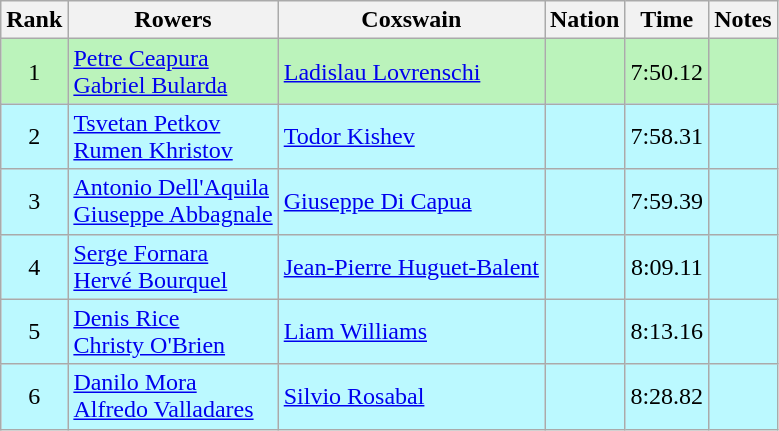<table class="wikitable sortable" style="text-align:center">
<tr>
<th>Rank</th>
<th>Rowers</th>
<th>Coxswain</th>
<th>Nation</th>
<th>Time</th>
<th>Notes</th>
</tr>
<tr bgcolor=bbf3bb>
<td>1</td>
<td align=left><a href='#'>Petre Ceapura</a><br><a href='#'>Gabriel Bularda</a></td>
<td align=left><a href='#'>Ladislau Lovrenschi</a></td>
<td align=left></td>
<td>7:50.12</td>
<td></td>
</tr>
<tr bgcolor=bbf9ff>
<td>2</td>
<td align=left><a href='#'>Tsvetan Petkov</a><br><a href='#'>Rumen Khristov</a></td>
<td align=left><a href='#'>Todor Kishev</a></td>
<td align=left></td>
<td>7:58.31</td>
<td></td>
</tr>
<tr bgcolor=bbf9ff>
<td>3</td>
<td align=left><a href='#'>Antonio Dell'Aquila </a><br><a href='#'>Giuseppe Abbagnale</a></td>
<td align=left><a href='#'>Giuseppe Di Capua</a></td>
<td align=left></td>
<td>7:59.39</td>
<td></td>
</tr>
<tr bgcolor=bbf9ff>
<td>4</td>
<td align=left><a href='#'>Serge Fornara</a><br><a href='#'>Hervé Bourquel </a></td>
<td align=left><a href='#'>Jean-Pierre Huguet-Balent</a></td>
<td align=left></td>
<td>8:09.11</td>
<td></td>
</tr>
<tr bgcolor=bbf9ff>
<td>5</td>
<td align=left><a href='#'>Denis Rice</a><br><a href='#'>Christy O'Brien</a></td>
<td align=left><a href='#'>Liam Williams</a></td>
<td align=left></td>
<td>8:13.16</td>
<td></td>
</tr>
<tr bgcolor=bbf9ff>
<td>6</td>
<td align=left><a href='#'>Danilo Mora</a><br><a href='#'>Alfredo Valladares</a></td>
<td align=left><a href='#'>Silvio Rosabal</a></td>
<td align=left></td>
<td>8:28.82</td>
<td></td>
</tr>
</table>
